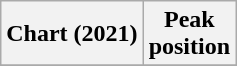<table class="wikitable plainrowheaders" style="text-align:center;">
<tr>
<th scope=col>Chart (2021)</th>
<th scope=col>Peak<br>position</th>
</tr>
<tr>
</tr>
</table>
